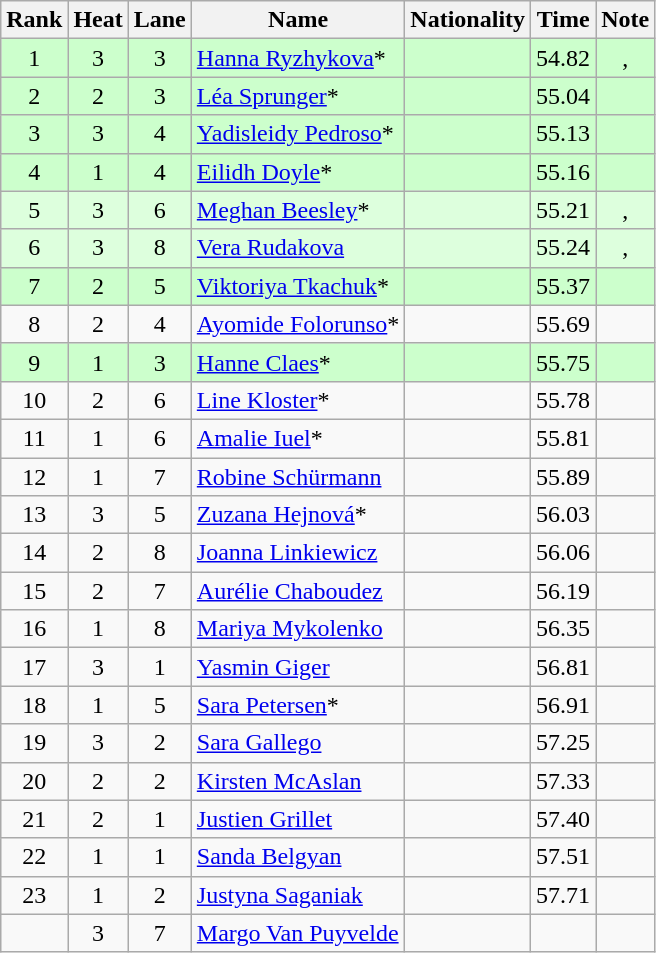<table class="wikitable sortable" style="text-align:center">
<tr>
<th>Rank</th>
<th>Heat</th>
<th>Lane</th>
<th>Name</th>
<th>Nationality</th>
<th>Time</th>
<th>Note</th>
</tr>
<tr bgcolor=ccffcc>
<td>1</td>
<td>3</td>
<td>3</td>
<td align=left><a href='#'>Hanna Ryzhykova</a>*</td>
<td align=left></td>
<td>54.82</td>
<td>, </td>
</tr>
<tr bgcolor=ccffcc>
<td>2</td>
<td>2</td>
<td>3</td>
<td align=left><a href='#'>Léa Sprunger</a>*</td>
<td align=left></td>
<td>55.04</td>
<td></td>
</tr>
<tr bgcolor=ccffcc>
<td>3</td>
<td>3</td>
<td>4</td>
<td align=left><a href='#'>Yadisleidy Pedroso</a>*</td>
<td align=left></td>
<td>55.13</td>
<td></td>
</tr>
<tr bgcolor=ccffcc>
<td>4</td>
<td>1</td>
<td>4</td>
<td align=left><a href='#'>Eilidh Doyle</a>*</td>
<td align=left></td>
<td>55.16</td>
<td></td>
</tr>
<tr bgcolor=ddffdd>
<td>5</td>
<td>3</td>
<td>6</td>
<td align=left><a href='#'>Meghan Beesley</a>*</td>
<td align=left></td>
<td>55.21</td>
<td>, </td>
</tr>
<tr bgcolor=ddffdd>
<td>6</td>
<td>3</td>
<td>8</td>
<td align=left><a href='#'>Vera Rudakova</a></td>
<td align=left></td>
<td>55.24</td>
<td>, </td>
</tr>
<tr bgcolor=ccffcc>
<td>7</td>
<td>2</td>
<td>5</td>
<td align=left><a href='#'>Viktoriya Tkachuk</a>*</td>
<td align=left></td>
<td>55.37</td>
<td></td>
</tr>
<tr>
<td>8</td>
<td>2</td>
<td>4</td>
<td align=left><a href='#'>Ayomide Folorunso</a>*</td>
<td align=left></td>
<td>55.69</td>
<td></td>
</tr>
<tr bgcolor=ccffcc>
<td>9</td>
<td>1</td>
<td>3</td>
<td align=left><a href='#'>Hanne Claes</a>*</td>
<td align=left></td>
<td>55.75</td>
<td></td>
</tr>
<tr>
<td>10</td>
<td>2</td>
<td>6</td>
<td align=left><a href='#'>Line Kloster</a>*</td>
<td align=left></td>
<td>55.78</td>
<td></td>
</tr>
<tr>
<td>11</td>
<td>1</td>
<td>6</td>
<td align=left><a href='#'>Amalie Iuel</a>*</td>
<td align=left></td>
<td>55.81</td>
<td></td>
</tr>
<tr>
<td>12</td>
<td>1</td>
<td>7</td>
<td align=left><a href='#'>Robine Schürmann</a></td>
<td align=left></td>
<td>55.89</td>
<td></td>
</tr>
<tr>
<td>13</td>
<td>3</td>
<td>5</td>
<td align=left><a href='#'>Zuzana Hejnová</a>*</td>
<td align=left></td>
<td>56.03</td>
<td></td>
</tr>
<tr>
<td>14</td>
<td>2</td>
<td>8</td>
<td align=left><a href='#'>Joanna Linkiewicz</a></td>
<td align=left></td>
<td>56.06</td>
<td></td>
</tr>
<tr>
<td>15</td>
<td>2</td>
<td>7</td>
<td align=left><a href='#'>Aurélie Chaboudez</a></td>
<td align=left></td>
<td>56.19</td>
<td></td>
</tr>
<tr>
<td>16</td>
<td>1</td>
<td>8</td>
<td align=left><a href='#'>Mariya Mykolenko</a></td>
<td align=left></td>
<td>56.35</td>
<td></td>
</tr>
<tr>
<td>17</td>
<td>3</td>
<td>1</td>
<td align=left><a href='#'>Yasmin Giger</a></td>
<td align=left></td>
<td>56.81</td>
<td></td>
</tr>
<tr>
<td>18</td>
<td>1</td>
<td>5</td>
<td align=left><a href='#'>Sara Petersen</a>*</td>
<td align=left></td>
<td>56.91</td>
<td></td>
</tr>
<tr>
<td>19</td>
<td>3</td>
<td>2</td>
<td align=left><a href='#'>Sara Gallego</a></td>
<td align=left></td>
<td>57.25</td>
<td></td>
</tr>
<tr>
<td>20</td>
<td>2</td>
<td>2</td>
<td align=left><a href='#'>Kirsten McAslan</a></td>
<td align=left></td>
<td>57.33</td>
<td></td>
</tr>
<tr>
<td>21</td>
<td>2</td>
<td>1</td>
<td align=left><a href='#'>Justien Grillet</a></td>
<td align=left></td>
<td>57.40</td>
<td></td>
</tr>
<tr>
<td>22</td>
<td>1</td>
<td>1</td>
<td align=left><a href='#'>Sanda Belgyan</a></td>
<td align=left></td>
<td>57.51</td>
<td></td>
</tr>
<tr>
<td>23</td>
<td>1</td>
<td>2</td>
<td align=left><a href='#'>Justyna Saganiak</a></td>
<td align=left></td>
<td>57.71</td>
<td></td>
</tr>
<tr>
<td></td>
<td>3</td>
<td>7</td>
<td align=left><a href='#'>Margo Van Puyvelde</a></td>
<td align=left></td>
<td></td>
<td></td>
</tr>
</table>
